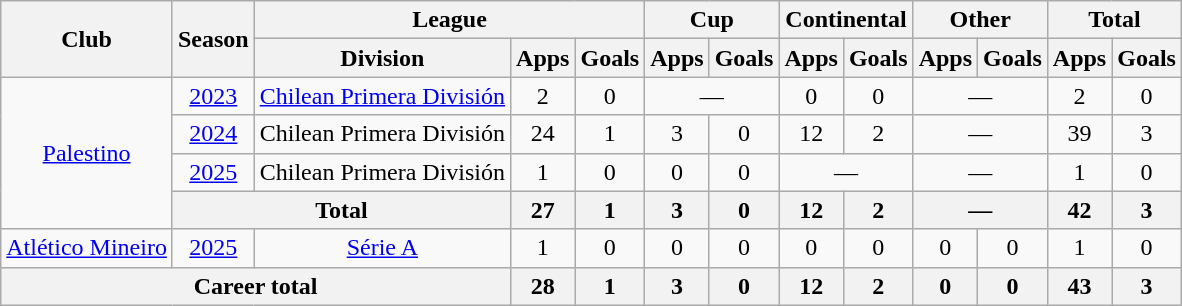<table class="wikitable" style="text-align: center;">
<tr>
<th rowspan="2">Club</th>
<th rowspan="2">Season</th>
<th colspan="3">League</th>
<th colspan="2">Cup</th>
<th colspan="2">Continental</th>
<th colspan="2">Other</th>
<th colspan="2">Total</th>
</tr>
<tr>
<th>Division</th>
<th>Apps</th>
<th>Goals</th>
<th>Apps</th>
<th>Goals</th>
<th>Apps</th>
<th>Goals</th>
<th>Apps</th>
<th>Goals</th>
<th>Apps</th>
<th>Goals</th>
</tr>
<tr>
<td rowspan="4"><a href='#'>Palestino</a></td>
<td><a href='#'>2023</a></td>
<td><a href='#'>Chilean Primera División</a></td>
<td>2</td>
<td>0</td>
<td colspan="2">—</td>
<td>0</td>
<td>0</td>
<td colspan="2">—</td>
<td>2</td>
<td>0</td>
</tr>
<tr>
<td><a href='#'>2024</a></td>
<td>Chilean Primera División</td>
<td>24</td>
<td>1</td>
<td>3</td>
<td>0</td>
<td>12</td>
<td>2</td>
<td colspan="2">—</td>
<td>39</td>
<td>3</td>
</tr>
<tr>
<td><a href='#'>2025</a></td>
<td>Chilean Primera División</td>
<td>1</td>
<td>0</td>
<td>0</td>
<td>0</td>
<td colspan="2">—</td>
<td colspan="2">—</td>
<td>1</td>
<td>0</td>
</tr>
<tr>
<th colspan="2">Total</th>
<th>27</th>
<th>1</th>
<th>3</th>
<th>0</th>
<th>12</th>
<th>2</th>
<th colspan="2">—</th>
<th>42</th>
<th>3</th>
</tr>
<tr>
<td rowspan="1"><a href='#'>Atlético Mineiro</a></td>
<td><a href='#'>2025</a></td>
<td><a href='#'>Série A</a></td>
<td>1</td>
<td>0</td>
<td>0</td>
<td>0</td>
<td>0</td>
<td>0</td>
<td>0</td>
<td>0</td>
<td>1</td>
<td>0</td>
</tr>
<tr>
<th colspan="3"><strong>Career total</strong></th>
<th>28</th>
<th>1</th>
<th>3</th>
<th>0</th>
<th>12</th>
<th>2</th>
<th>0</th>
<th>0</th>
<th>43</th>
<th>3</th>
</tr>
</table>
